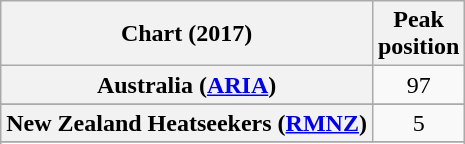<table class="wikitable sortable plainrowheaders" style="text-align:center">
<tr>
<th>Chart (2017)</th>
<th>Peak<br>position</th>
</tr>
<tr>
<th scope="row">Australia (<a href='#'>ARIA</a>)</th>
<td>97</td>
</tr>
<tr>
</tr>
<tr>
<th scope="row">New Zealand Heatseekers (<a href='#'>RMNZ</a>)</th>
<td>5</td>
</tr>
<tr>
</tr>
<tr>
</tr>
<tr>
</tr>
</table>
